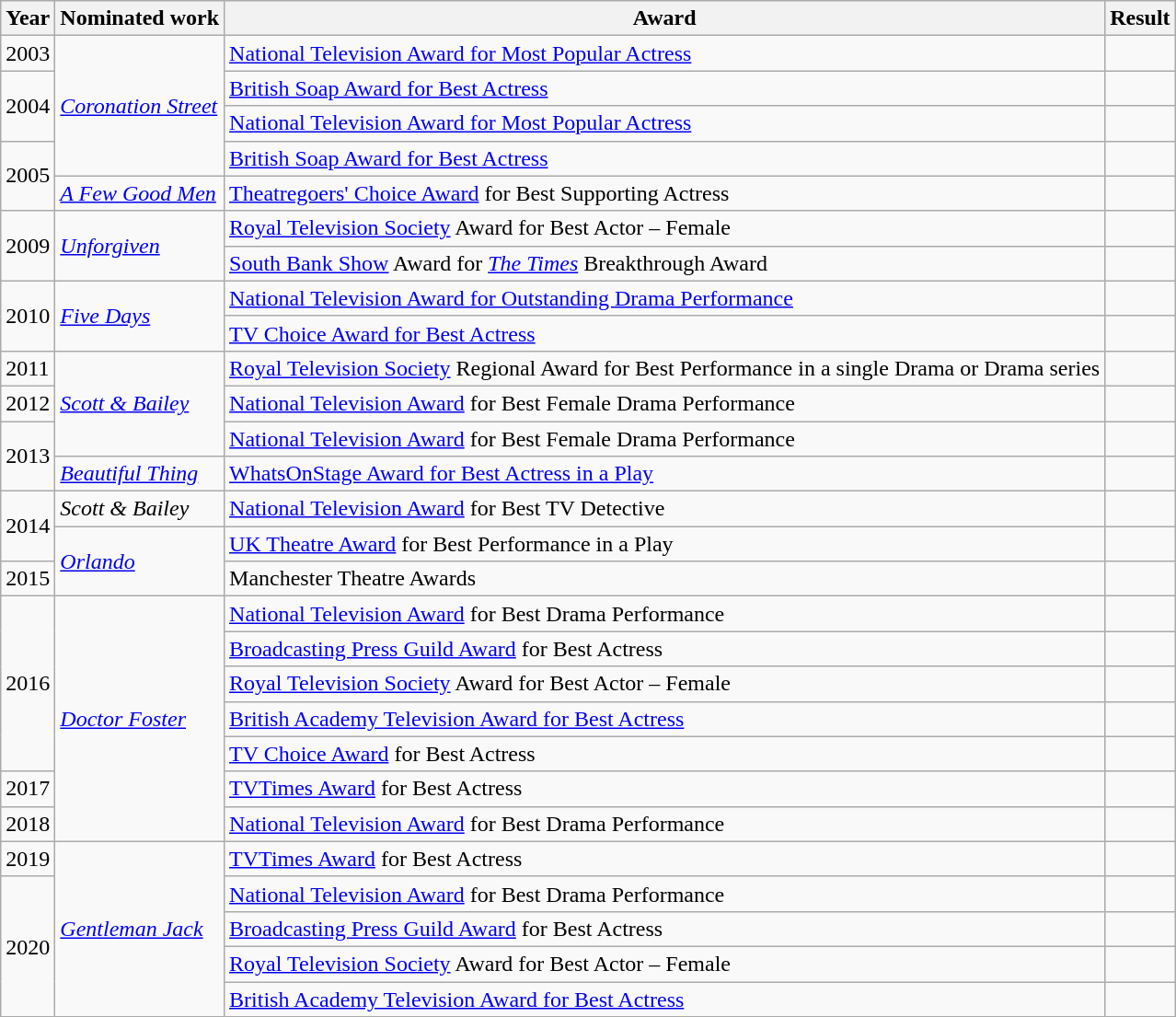<table class="wikitable sortable">
<tr>
<th>Year</th>
<th>Nominated work</th>
<th>Award</th>
<th>Result</th>
</tr>
<tr>
<td>2003</td>
<td rowspan=4><em><a href='#'>Coronation Street</a></em></td>
<td><a href='#'>National Television Award for Most Popular Actress</a></td>
<td></td>
</tr>
<tr>
<td rowspan=2>2004</td>
<td><a href='#'>British Soap Award for Best Actress</a></td>
<td></td>
</tr>
<tr>
<td><a href='#'>National Television Award for Most Popular Actress</a></td>
<td></td>
</tr>
<tr>
<td rowspan=2>2005</td>
<td><a href='#'>British Soap Award for Best Actress</a></td>
<td></td>
</tr>
<tr>
<td><em><a href='#'>A Few Good Men</a></em></td>
<td><a href='#'>Theatregoers' Choice Award</a> for Best Supporting Actress</td>
<td></td>
</tr>
<tr>
<td rowspan=2>2009</td>
<td rowspan=2><em><a href='#'>Unforgiven</a></em></td>
<td><a href='#'>Royal Television Society</a> Award for Best Actor – Female</td>
<td></td>
</tr>
<tr>
<td><a href='#'>South Bank Show</a> Award for <em><a href='#'>The Times</a></em> Breakthrough Award</td>
<td></td>
</tr>
<tr>
<td rowspan=2>2010</td>
<td rowspan=2><em><a href='#'>Five Days</a></em></td>
<td><a href='#'>National Television Award for Outstanding Drama Performance</a></td>
<td></td>
</tr>
<tr>
<td><a href='#'>TV Choice Award for Best Actress</a></td>
<td></td>
</tr>
<tr>
<td>2011</td>
<td rowspan=3><em><a href='#'>Scott & Bailey</a></em></td>
<td><a href='#'>Royal Television Society</a> Regional Award for Best Performance in a single Drama or Drama series</td>
<td></td>
</tr>
<tr>
<td>2012</td>
<td><a href='#'>National Television Award</a> for Best Female Drama Performance</td>
<td></td>
</tr>
<tr>
<td rowspan=2>2013</td>
<td><a href='#'>National Television Award</a> for Best Female Drama Performance</td>
<td></td>
</tr>
<tr>
<td><em><a href='#'>Beautiful Thing</a></em></td>
<td><a href='#'>WhatsOnStage Award for Best Actress in a Play</a></td>
<td></td>
</tr>
<tr>
<td rowspan=2>2014</td>
<td><em>Scott & Bailey</em></td>
<td><a href='#'>National Television Award</a> for Best TV Detective</td>
<td></td>
</tr>
<tr>
<td rowspan=2><em><a href='#'>Orlando</a></em></td>
<td><a href='#'>UK Theatre Award</a> for Best Performance in a Play</td>
<td></td>
</tr>
<tr>
<td>2015</td>
<td>Manchester Theatre Awards</td>
<td></td>
</tr>
<tr>
<td rowspan=5>2016</td>
<td rowspan=7><em><a href='#'>Doctor Foster</a></em></td>
<td><a href='#'>National Television Award</a> for Best Drama Performance</td>
<td></td>
</tr>
<tr>
<td><a href='#'>Broadcasting Press Guild Award</a> for Best Actress</td>
<td></td>
</tr>
<tr>
<td><a href='#'>Royal Television Society</a> Award for Best Actor – Female</td>
<td></td>
</tr>
<tr>
<td><a href='#'>British Academy Television Award for Best Actress</a></td>
<td></td>
</tr>
<tr>
<td><a href='#'>TV Choice Award</a> for Best Actress</td>
<td></td>
</tr>
<tr>
<td>2017</td>
<td><a href='#'>TVTimes Award</a> for Best Actress</td>
<td></td>
</tr>
<tr>
<td>2018</td>
<td><a href='#'>National Television Award</a> for Best Drama Performance</td>
<td></td>
</tr>
<tr>
<td rowspan="1">2019</td>
<td rowspan="5"><em><a href='#'>Gentleman Jack</a></em></td>
<td><a href='#'>TVTimes Award</a> for Best Actress</td>
<td></td>
</tr>
<tr>
<td rowspan="4">2020</td>
<td><a href='#'>National Television Award</a> for Best Drama Performance</td>
<td></td>
</tr>
<tr>
<td><a href='#'>Broadcasting Press Guild Award</a> for Best Actress</td>
<td></td>
</tr>
<tr>
<td><a href='#'>Royal Television Society</a> Award for Best Actor – Female</td>
<td></td>
</tr>
<tr>
<td><a href='#'>British Academy Television Award for Best Actress</a></td>
<td></td>
</tr>
</table>
